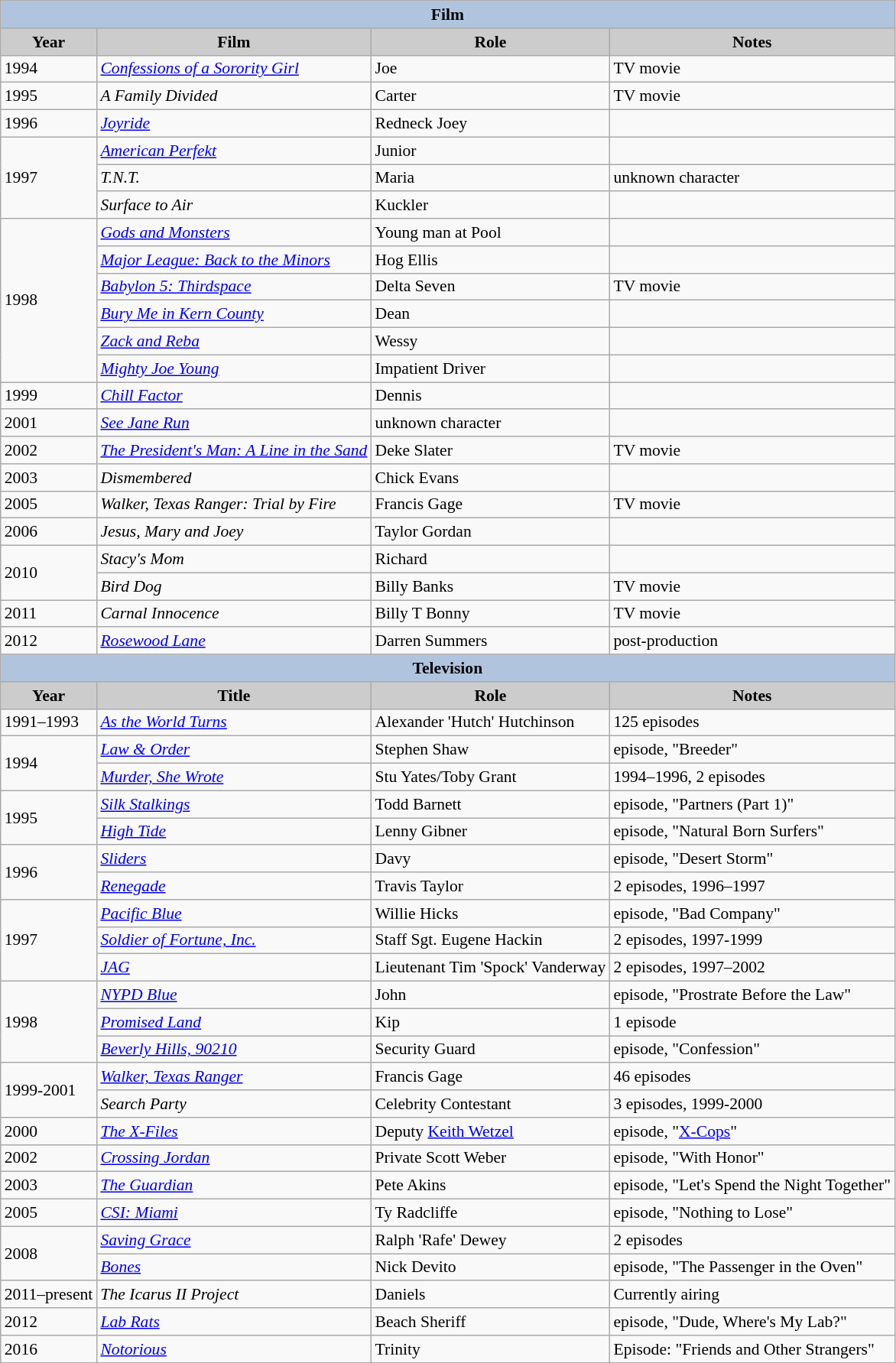<table class="wikitable" style="font-size:90%">
<tr style="text-align:center;">
<th colspan=4 style="background:#B0C4DE;">Film</th>
</tr>
<tr style="text-align:center;">
<th style="background:#ccc;">Year</th>
<th style="background:#ccc;">Film</th>
<th style="background:#ccc;">Role</th>
<th style="background:#ccc;">Notes</th>
</tr>
<tr>
<td>1994</td>
<td><em><a href='#'>Confessions of a Sorority Girl</a></em></td>
<td>Joe</td>
<td>TV movie</td>
</tr>
<tr>
<td>1995</td>
<td><em>A Family Divided</em></td>
<td>Carter</td>
<td>TV movie</td>
</tr>
<tr>
<td>1996</td>
<td><em><a href='#'>Joyride</a></em></td>
<td>Redneck Joey</td>
<td></td>
</tr>
<tr>
<td rowspan=3>1997</td>
<td><em><a href='#'>American Perfekt</a></em></td>
<td>Junior</td>
<td></td>
</tr>
<tr>
<td><em>T.N.T.</em></td>
<td>Maria</td>
<td>unknown character</td>
</tr>
<tr>
<td><em>Surface to Air</em></td>
<td>Kuckler</td>
<td></td>
</tr>
<tr>
<td rowspan=6>1998</td>
<td><em><a href='#'>Gods and Monsters</a></em></td>
<td>Young man at Pool</td>
<td></td>
</tr>
<tr>
<td><em><a href='#'>Major League: Back to the Minors</a></em></td>
<td>Hog Ellis</td>
<td></td>
</tr>
<tr>
<td><em><a href='#'>Babylon 5: Thirdspace</a></em></td>
<td>Delta Seven</td>
<td>TV movie</td>
</tr>
<tr>
<td><em><a href='#'>Bury Me in Kern County</a></em></td>
<td>Dean</td>
<td></td>
</tr>
<tr>
<td><em> <a href='#'>Zack and Reba</a></em></td>
<td>Wessy</td>
<td></td>
</tr>
<tr>
<td><em><a href='#'>Mighty Joe Young</a></em></td>
<td>Impatient Driver</td>
<td></td>
</tr>
<tr>
<td>1999</td>
<td><em><a href='#'>Chill Factor</a></em></td>
<td>Dennis</td>
<td></td>
</tr>
<tr>
<td>2001</td>
<td><em><a href='#'>See Jane Run</a></em></td>
<td>unknown character</td>
<td></td>
</tr>
<tr>
<td>2002</td>
<td><em><a href='#'>The President's Man: A Line in the Sand</a></em></td>
<td>Deke Slater</td>
<td>TV movie</td>
</tr>
<tr>
<td>2003</td>
<td><em>Dismembered</em></td>
<td>Chick Evans</td>
<td></td>
</tr>
<tr>
<td>2005</td>
<td><em>Walker, Texas Ranger: Trial by Fire</em></td>
<td>Francis Gage</td>
<td>TV movie</td>
</tr>
<tr>
<td>2006</td>
<td><em>Jesus, Mary and Joey</em></td>
<td>Taylor Gordan</td>
<td></td>
</tr>
<tr>
<td rowspan=2>2010</td>
<td><em>Stacy's Mom</em></td>
<td>Richard</td>
<td></td>
</tr>
<tr>
<td><em>Bird Dog</em></td>
<td>Billy Banks</td>
<td>TV movie</td>
</tr>
<tr>
<td>2011</td>
<td><em>Carnal Innocence</em></td>
<td>Billy T Bonny</td>
<td>TV movie</td>
</tr>
<tr>
<td>2012</td>
<td><em><a href='#'>Rosewood Lane</a></em></td>
<td>Darren Summers</td>
<td>post-production</td>
</tr>
<tr style="text-align:center;">
<th colspan=4 style="background:#B0C4DE;">Television</th>
</tr>
<tr style="text-align:center;">
<th style="background:#ccc;">Year</th>
<th style="background:#ccc;">Title</th>
<th style="background:#ccc;">Role</th>
<th style="background:#ccc;">Notes</th>
</tr>
<tr>
<td>1991–1993</td>
<td><em><a href='#'>As the World Turns</a></em></td>
<td>Alexander 'Hutch' Hutchinson</td>
<td>125 episodes</td>
</tr>
<tr>
<td rowspan=2>1994</td>
<td><em><a href='#'>Law & Order</a></em></td>
<td>Stephen Shaw</td>
<td>episode, "Breeder"</td>
</tr>
<tr>
<td><em><a href='#'>Murder, She Wrote</a></em></td>
<td>Stu Yates/Toby Grant</td>
<td>1994–1996, 2 episodes</td>
</tr>
<tr>
<td rowspan=2>1995</td>
<td><em><a href='#'>Silk Stalkings</a></em></td>
<td>Todd Barnett</td>
<td>episode, "Partners (Part 1)"</td>
</tr>
<tr>
<td><em><a href='#'>High Tide</a></em></td>
<td>Lenny Gibner</td>
<td>episode, "Natural Born Surfers"</td>
</tr>
<tr>
<td rowspan=2>1996</td>
<td><em><a href='#'>Sliders</a></em></td>
<td>Davy</td>
<td>episode, "Desert Storm"</td>
</tr>
<tr>
<td><em><a href='#'>Renegade</a></em></td>
<td>Travis Taylor</td>
<td>2 episodes, 1996–1997</td>
</tr>
<tr 1997 Walker Texas Ranger . Days Past>
<td rowspan=3>1997</td>
<td><em><a href='#'>Pacific Blue</a></em></td>
<td>Willie Hicks</td>
<td>episode, "Bad Company"</td>
</tr>
<tr>
<td><em><a href='#'>Soldier of Fortune, Inc.</a></em></td>
<td>Staff Sgt. Eugene Hackin</td>
<td>2 episodes, 1997-1999</td>
</tr>
<tr>
<td><em><a href='#'>JAG</a></em></td>
<td>Lieutenant Tim 'Spock' Vanderway</td>
<td>2 episodes, 1997–2002</td>
</tr>
<tr>
<td rowspan=3>1998</td>
<td><em><a href='#'>NYPD Blue</a></em></td>
<td>John</td>
<td>episode, "Prostrate Before the Law"</td>
</tr>
<tr>
<td><em><a href='#'>Promised Land</a></em></td>
<td>Kip</td>
<td>1 episode</td>
</tr>
<tr>
<td><em><a href='#'>Beverly Hills, 90210</a></em></td>
<td>Security Guard</td>
<td>episode, "Confession"</td>
</tr>
<tr>
<td rowspan=2>1999-2001</td>
<td><em><a href='#'>Walker, Texas Ranger</a></em></td>
<td>Francis Gage</td>
<td>46 episodes</td>
</tr>
<tr>
<td><em>Search Party</em></td>
<td>Celebrity Contestant</td>
<td>3 episodes, 1999-2000</td>
</tr>
<tr>
<td>2000</td>
<td><em><a href='#'>The X-Files</a></em></td>
<td>Deputy <a href='#'>Keith Wetzel</a></td>
<td>episode, "<a href='#'>X-Cops</a>"</td>
</tr>
<tr>
<td>2002</td>
<td><em><a href='#'>Crossing Jordan</a></em></td>
<td>Private Scott Weber</td>
<td>episode, "With Honor"</td>
</tr>
<tr>
<td>2003</td>
<td><em><a href='#'>The Guardian</a></em></td>
<td>Pete Akins</td>
<td>episode, "Let's Spend the Night Together"</td>
</tr>
<tr>
<td>2005</td>
<td><em><a href='#'>CSI: Miami</a></em></td>
<td>Ty Radcliffe</td>
<td>episode, "Nothing to Lose"</td>
</tr>
<tr>
<td rowspan=2>2008</td>
<td><em><a href='#'>Saving Grace</a></em></td>
<td>Ralph 'Rafe' Dewey</td>
<td>2 episodes</td>
</tr>
<tr>
<td><em><a href='#'>Bones</a></em></td>
<td>Nick Devito</td>
<td>episode, "The Passenger in the Oven"</td>
</tr>
<tr>
<td>2011–present</td>
<td><em>The Icarus II Project</em></td>
<td>Daniels</td>
<td>Currently airing</td>
</tr>
<tr>
<td>2012</td>
<td><em><a href='#'>Lab Rats</a></em></td>
<td>Beach Sheriff</td>
<td>episode, "Dude, Where's My Lab?"</td>
</tr>
<tr>
<td>2016</td>
<td><em><a href='#'>Notorious</a></em></td>
<td>Trinity</td>
<td>Episode: "Friends and Other Strangers"</td>
</tr>
</table>
